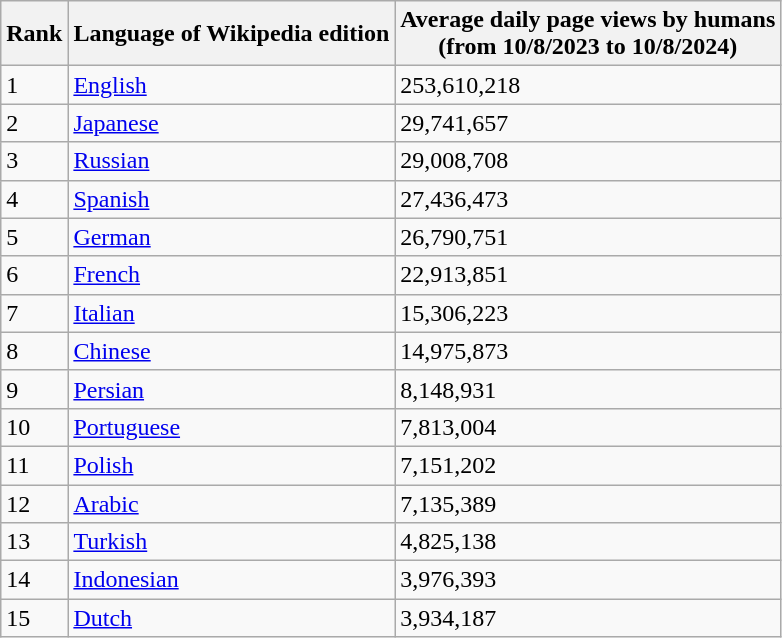<table class="wikitable sortable">
<tr>
<th>Rank</th>
<th>Language of Wikipedia edition</th>
<th>Average daily page views by humans<br>(from 10/8/2023 to 10/8/2024)</th>
</tr>
<tr>
<td>1</td>
<td><a href='#'>English</a></td>
<td>253,610,218</td>
</tr>
<tr>
<td>2</td>
<td><a href='#'>Japanese</a></td>
<td>29,741,657</td>
</tr>
<tr>
<td>3</td>
<td><a href='#'>Russian</a></td>
<td>29,008,708</td>
</tr>
<tr>
<td>4</td>
<td><a href='#'>Spanish</a></td>
<td>27,436,473</td>
</tr>
<tr>
<td>5</td>
<td><a href='#'>German</a></td>
<td>26,790,751</td>
</tr>
<tr>
<td>6</td>
<td><a href='#'>French</a></td>
<td>22,913,851</td>
</tr>
<tr>
<td>7</td>
<td><a href='#'>Italian</a></td>
<td>15,306,223</td>
</tr>
<tr>
<td>8</td>
<td><a href='#'>Chinese</a></td>
<td>14,975,873</td>
</tr>
<tr>
<td>9</td>
<td><a href='#'>Persian</a></td>
<td>8,148,931</td>
</tr>
<tr>
<td>10</td>
<td><a href='#'>Portuguese</a></td>
<td>7,813,004</td>
</tr>
<tr>
<td>11</td>
<td><a href='#'>Polish</a></td>
<td>7,151,202</td>
</tr>
<tr>
<td>12</td>
<td><a href='#'>Arabic</a></td>
<td>7,135,389</td>
</tr>
<tr>
<td>13</td>
<td><a href='#'>Turkish</a></td>
<td>4,825,138</td>
</tr>
<tr>
<td>14</td>
<td><a href='#'>Indonesian</a></td>
<td>3,976,393</td>
</tr>
<tr>
<td>15</td>
<td><a href='#'>Dutch</a></td>
<td>3,934,187</td>
</tr>
</table>
